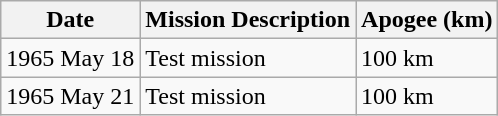<table class="wikitable sortable">
<tr>
<th>Date</th>
<th>Mission Description</th>
<th>Apogee (km)</th>
</tr>
<tr>
<td>1965 May 18</td>
<td>Test mission</td>
<td>100 km</td>
</tr>
<tr>
<td>1965 May 21</td>
<td>Test mission</td>
<td>100 km</td>
</tr>
</table>
